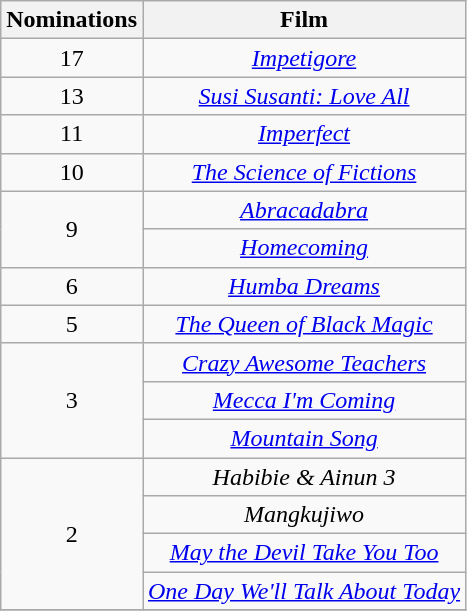<table class="wikitable plainrowheaders" style="text-align:center;">
<tr>
<th scope="col" style="width:55px;">Nominations</th>
<th scope="col" style="text-align:center;">Film</th>
</tr>
<tr>
<td>17</td>
<td><em><a href='#'>Impetigore</a></em></td>
</tr>
<tr>
<td>13</td>
<td><em><a href='#'>Susi Susanti: Love All</a></em></td>
</tr>
<tr>
<td>11</td>
<td><em><a href='#'>Imperfect</a></em></td>
</tr>
<tr>
<td>10</td>
<td><em><a href='#'>The Science of Fictions</a></em></td>
</tr>
<tr>
<td rowspan="2">9</td>
<td><em><a href='#'>Abracadabra</a></em></td>
</tr>
<tr>
<td><em><a href='#'>Homecoming</a></em></td>
</tr>
<tr>
<td>6</td>
<td><em><a href='#'>Humba Dreams</a></em></td>
</tr>
<tr>
<td>5</td>
<td><em><a href='#'>The Queen of Black Magic</a></em></td>
</tr>
<tr>
<td rowspan="3">3</td>
<td><em><a href='#'>Crazy Awesome Teachers</a></em></td>
</tr>
<tr>
<td><em><a href='#'>Mecca I'm Coming</a></em></td>
</tr>
<tr>
<td><em><a href='#'>Mountain Song</a></em></td>
</tr>
<tr>
<td rowspan="4">2</td>
<td><em>Habibie & Ainun 3</em></td>
</tr>
<tr>
<td><em>Mangkujiwo</em></td>
</tr>
<tr>
<td><em><a href='#'>May the Devil Take You Too</a></em></td>
</tr>
<tr>
<td><em><a href='#'>One Day We'll Talk About Today</a></em></td>
</tr>
<tr>
</tr>
</table>
